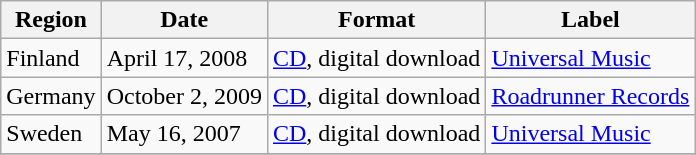<table class="wikitable">
<tr>
<th>Region</th>
<th>Date</th>
<th>Format</th>
<th>Label</th>
</tr>
<tr>
<td>Finland</td>
<td style="text-align:left;">April 17, 2008</td>
<td><a href='#'>CD</a>, digital download</td>
<td><a href='#'>Universal Music</a></td>
</tr>
<tr>
<td>Germany</td>
<td style="text-align:left;">October 2, 2009</td>
<td><a href='#'>CD</a>, digital download</td>
<td><a href='#'>Roadrunner Records</a></td>
</tr>
<tr>
<td>Sweden</td>
<td style="text-align:left;">May 16, 2007</td>
<td><a href='#'>CD</a>, digital download</td>
<td><a href='#'>Universal Music</a></td>
</tr>
<tr>
</tr>
</table>
